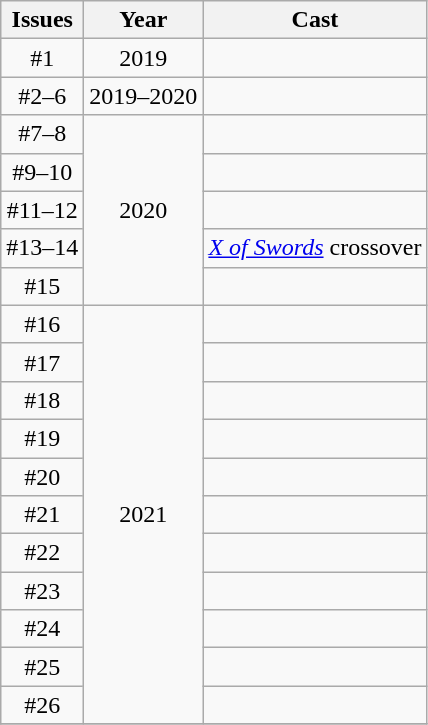<table class="wikitable">
<tr>
<th>Issues</th>
<th>Year</th>
<th>Cast</th>
</tr>
<tr>
<td align=center>#1</td>
<td align=center>2019</td>
<td></td>
</tr>
<tr>
<td align=center>#2–6</td>
<td align=center>2019–2020</td>
<td></td>
</tr>
<tr>
<td align=center>#7–8</td>
<td align=center rowspan="5">2020</td>
<td></td>
</tr>
<tr>
<td align=center>#9–10</td>
<td></td>
</tr>
<tr>
<td align=center>#11–12</td>
<td></td>
</tr>
<tr>
<td align=center>#13–14</td>
<td><em><a href='#'>X of Swords</a></em> crossover</td>
</tr>
<tr>
<td align=center>#15</td>
<td></td>
</tr>
<tr>
<td align=center>#16</td>
<td align=center rowspan="11">2021</td>
<td></td>
</tr>
<tr>
<td align=center>#17</td>
<td></td>
</tr>
<tr>
<td align=center>#18</td>
<td></td>
</tr>
<tr>
<td align=center>#19</td>
<td></td>
</tr>
<tr>
<td align=center>#20</td>
<td></td>
</tr>
<tr>
<td align=center>#21</td>
<td></td>
</tr>
<tr>
<td align=center>#22</td>
<td></td>
</tr>
<tr>
<td align=center>#23</td>
<td></td>
</tr>
<tr>
<td align=center>#24</td>
<td></td>
</tr>
<tr>
<td align=center>#25</td>
<td></td>
</tr>
<tr>
<td align=center>#26</td>
<td></td>
</tr>
<tr>
</tr>
</table>
